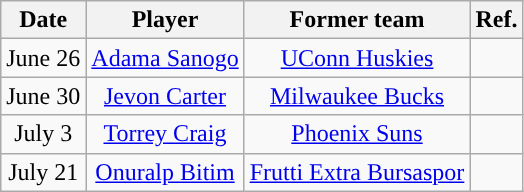<table class="wikitable sortable" style="text-align:center">
<tr>
<th>Date</th>
<th>Player</th>
<th>Former team</th>
<th>Ref.</th>
</tr>
<tr>
<td>June 26</td>
<td><a href='#'>Adama Sanogo</a></td>
<td><a href='#'>UConn Huskies</a></td>
<td></td>
</tr>
<tr>
<td>June 30</td>
<td><a href='#'>Jevon Carter</a></td>
<td><a href='#'>Milwaukee Bucks</a></td>
<td></td>
</tr>
<tr>
<td>July 3</td>
<td><a href='#'>Torrey Craig</a></td>
<td><a href='#'>Phoenix Suns</a></td>
<td></td>
</tr>
<tr>
<td>July 21</td>
<td><a href='#'>Onuralp Bitim</a></td>
<td><a href='#'>Frutti Extra Bursaspor</a></td>
<td></td>
</tr>
</table>
